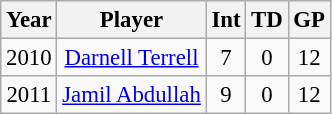<table class="wikitable" style="font-size: 95%; text-align:center;">
<tr>
<th>Year</th>
<th>Player</th>
<th>Int</th>
<th>TD</th>
<th>GP</th>
</tr>
<tr>
<td align="center">2010</td>
<td><a href='#'>Darnell Terrell</a></td>
<td>7</td>
<td>0</td>
<td>12</td>
</tr>
<tr>
<td align="center">2011</td>
<td><a href='#'>Jamil Abdullah</a></td>
<td>9</td>
<td>0</td>
<td>12</td>
</tr>
</table>
